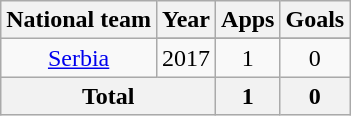<table class="wikitable" style="text-align:center">
<tr>
<th>National team</th>
<th>Year</th>
<th>Apps</th>
<th>Goals</th>
</tr>
<tr>
<td rowspan="2"><a href='#'>Serbia</a></td>
</tr>
<tr>
<td>2017</td>
<td>1</td>
<td>0</td>
</tr>
<tr>
<th colspan="2">Total</th>
<th>1</th>
<th>0</th>
</tr>
</table>
